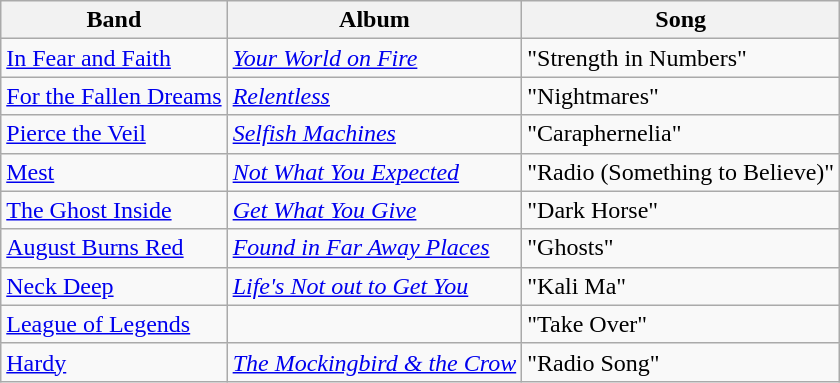<table class="wikitable">
<tr>
<th>Band</th>
<th>Album</th>
<th>Song</th>
</tr>
<tr>
<td><a href='#'>In Fear and Faith</a></td>
<td><em><a href='#'>Your World on Fire</a></em></td>
<td>"Strength in Numbers"</td>
</tr>
<tr>
<td><a href='#'>For the Fallen Dreams</a></td>
<td><em><a href='#'>Relentless</a></em></td>
<td>"Nightmares"</td>
</tr>
<tr>
<td><a href='#'>Pierce the Veil</a></td>
<td><em><a href='#'>Selfish Machines</a></em></td>
<td>"Caraphernelia"</td>
</tr>
<tr>
<td><a href='#'>Mest</a></td>
<td><em><a href='#'>Not What You Expected</a></em></td>
<td>"Radio (Something to Believe)"</td>
</tr>
<tr>
<td><a href='#'>The Ghost Inside</a></td>
<td><em><a href='#'>Get What You Give</a></em></td>
<td>"Dark Horse"</td>
</tr>
<tr>
<td><a href='#'>August Burns Red</a></td>
<td><em><a href='#'>Found in Far Away Places</a></em></td>
<td>"Ghosts"</td>
</tr>
<tr>
<td><a href='#'>Neck Deep</a></td>
<td><em><a href='#'>Life's Not out to Get You</a></em></td>
<td>"Kali Ma"</td>
</tr>
<tr>
<td><a href='#'>League of Legends</a></td>
<td></td>
<td>"Take Over"</td>
</tr>
<tr>
<td><a href='#'>Hardy</a></td>
<td><em><a href='#'>The Mockingbird & the Crow</a></em></td>
<td>"Radio Song"</td>
</tr>
</table>
